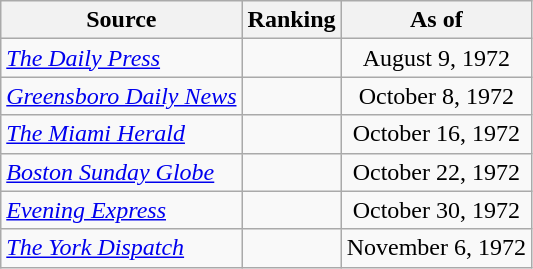<table class="wikitable" style="text-align:center">
<tr>
<th>Source</th>
<th>Ranking</th>
<th>As of</th>
</tr>
<tr>
<td align="left"><em><a href='#'>The Daily Press</a></em></td>
<td></td>
<td>August 9, 1972</td>
</tr>
<tr>
<td align="left"><em><a href='#'>Greensboro Daily News</a></em></td>
<td></td>
<td>October 8, 1972</td>
</tr>
<tr>
<td align="left"><em><a href='#'>The Miami Herald</a></em></td>
<td></td>
<td>October 16, 1972</td>
</tr>
<tr>
<td align="left"><em><a href='#'>Boston Sunday Globe</a></em></td>
<td></td>
<td>October 22, 1972</td>
</tr>
<tr>
<td align="left"><em><a href='#'>Evening Express</a></em></td>
<td></td>
<td>October 30, 1972</td>
</tr>
<tr>
<td align="left"><em><a href='#'>The York Dispatch</a></em></td>
<td></td>
<td>November 6, 1972</td>
</tr>
</table>
